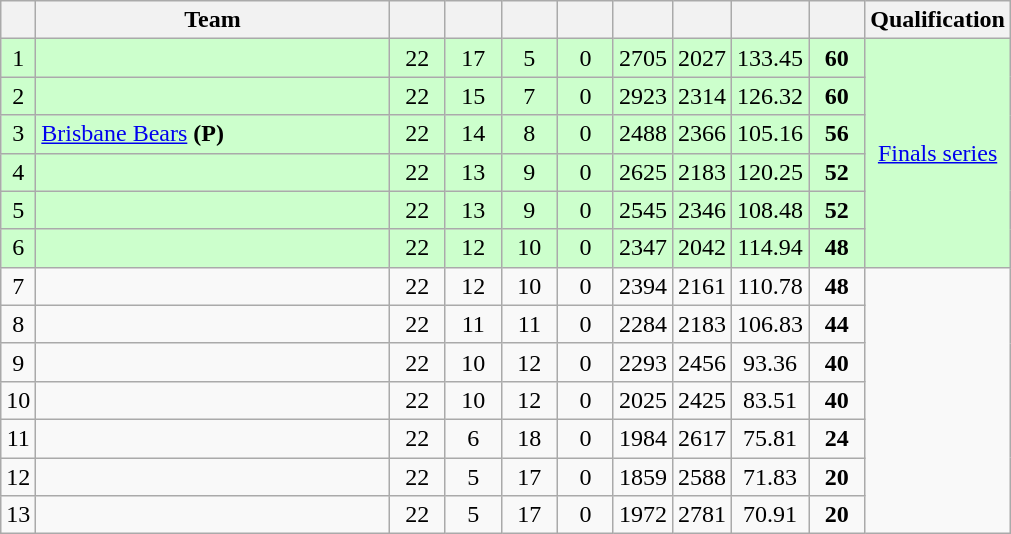<table class="wikitable" style="text-align:center; margin-bottom:0">
<tr>
<th style="width:10px"></th>
<th style="width:35%;">Team</th>
<th style="width:30px;"></th>
<th style="width:30px;"></th>
<th style="width:30px;"></th>
<th style="width:30px;"></th>
<th style="width:30px;"></th>
<th style="width:30px;"></th>
<th style="width:30px;"></th>
<th style="width:30px;"></th>
<th>Qualification</th>
</tr>
<tr style="background:#ccffcc;">
<td>1</td>
<td style="text-align:left;"></td>
<td>22</td>
<td>17</td>
<td>5</td>
<td>0</td>
<td>2705</td>
<td>2027</td>
<td>133.45</td>
<td><strong>60</strong></td>
<td rowspan=6><a href='#'>Finals series</a></td>
</tr>
<tr style="background:#ccffcc;">
<td>2</td>
<td style="text-align:left;"></td>
<td>22</td>
<td>15</td>
<td>7</td>
<td>0</td>
<td>2923</td>
<td>2314</td>
<td>126.32</td>
<td><strong>60</strong></td>
</tr>
<tr style="background:#ccffcc;">
<td>3</td>
<td style="text-align:left;"><a href='#'>Brisbane Bears</a> <strong>(P)</strong></td>
<td>22</td>
<td>14</td>
<td>8</td>
<td>0</td>
<td>2488</td>
<td>2366</td>
<td>105.16</td>
<td><strong>56</strong></td>
</tr>
<tr style="background:#ccffcc;">
<td>4</td>
<td style="text-align:left;"></td>
<td>22</td>
<td>13</td>
<td>9</td>
<td>0</td>
<td>2625</td>
<td>2183</td>
<td>120.25</td>
<td><strong>52</strong></td>
</tr>
<tr style="background:#ccffcc;">
<td>5</td>
<td style="text-align:left;"></td>
<td>22</td>
<td>13</td>
<td>9</td>
<td>0</td>
<td>2545</td>
<td>2346</td>
<td>108.48</td>
<td><strong>52</strong></td>
</tr>
<tr style="background:#ccffcc;">
<td>6</td>
<td style="text-align:left;"></td>
<td>22</td>
<td>12</td>
<td>10</td>
<td>0</td>
<td>2347</td>
<td>2042</td>
<td>114.94</td>
<td><strong>48</strong></td>
</tr>
<tr>
<td>7</td>
<td style="text-align:left;"></td>
<td>22</td>
<td>12</td>
<td>10</td>
<td>0</td>
<td>2394</td>
<td>2161</td>
<td>110.78</td>
<td><strong>48</strong></td>
</tr>
<tr>
<td>8</td>
<td style="text-align:left;"></td>
<td>22</td>
<td>11</td>
<td>11</td>
<td>0</td>
<td>2284</td>
<td>2183</td>
<td>106.83</td>
<td><strong>44</strong></td>
</tr>
<tr>
<td>9</td>
<td style="text-align:left;"></td>
<td>22</td>
<td>10</td>
<td>12</td>
<td>0</td>
<td>2293</td>
<td>2456</td>
<td>93.36</td>
<td><strong>40</strong></td>
</tr>
<tr>
<td>10</td>
<td style="text-align:left;"></td>
<td>22</td>
<td>10</td>
<td>12</td>
<td>0</td>
<td>2025</td>
<td>2425</td>
<td>83.51</td>
<td><strong>40</strong></td>
</tr>
<tr>
<td>11</td>
<td style="text-align:left;"></td>
<td>22</td>
<td>6</td>
<td>18</td>
<td>0</td>
<td>1984</td>
<td>2617</td>
<td>75.81</td>
<td><strong>24</strong></td>
</tr>
<tr>
<td>12</td>
<td style="text-align:left;"></td>
<td>22</td>
<td>5</td>
<td>17</td>
<td>0</td>
<td>1859</td>
<td>2588</td>
<td>71.83</td>
<td><strong>20</strong></td>
</tr>
<tr>
<td>13</td>
<td style="text-align:left;"></td>
<td>22</td>
<td>5</td>
<td>17</td>
<td>0</td>
<td>1972</td>
<td>2781</td>
<td>70.91</td>
<td><strong>20</strong></td>
</tr>
</table>
